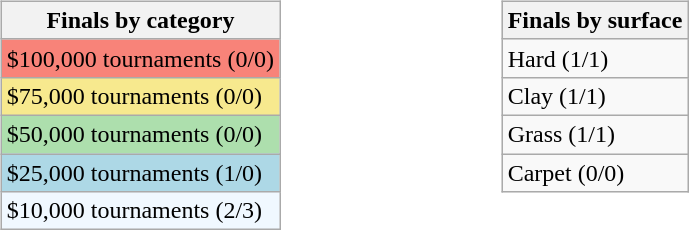<table width=53%>
<tr>
<td valign=top width=33% align=left><br><table class="wikitable">
<tr>
<th>Finals by category</th>
</tr>
<tr bgcolor=#F88379>
<td>$100,000 tournaments (0/0)</td>
</tr>
<tr bgcolor=#F7E98E>
<td>$75,000 tournaments (0/0)</td>
</tr>
<tr bgcolor=#ADDFAD>
<td>$50,000 tournaments (0/0)</td>
</tr>
<tr bgcolor=lightblue>
<td>$25,000 tournaments (1/0)</td>
</tr>
<tr bgcolor=#f0f8ff>
<td>$10,000 tournaments (2/3)</td>
</tr>
</table>
</td>
<td valign=top width=33% align=left><br><table class="wikitable">
<tr>
<th>Finals by surface</th>
</tr>
<tr>
<td>Hard (1/1)</td>
</tr>
<tr>
<td>Clay (1/1)</td>
</tr>
<tr>
<td>Grass (1/1)</td>
</tr>
<tr>
<td>Carpet (0/0)</td>
</tr>
</table>
</td>
</tr>
</table>
